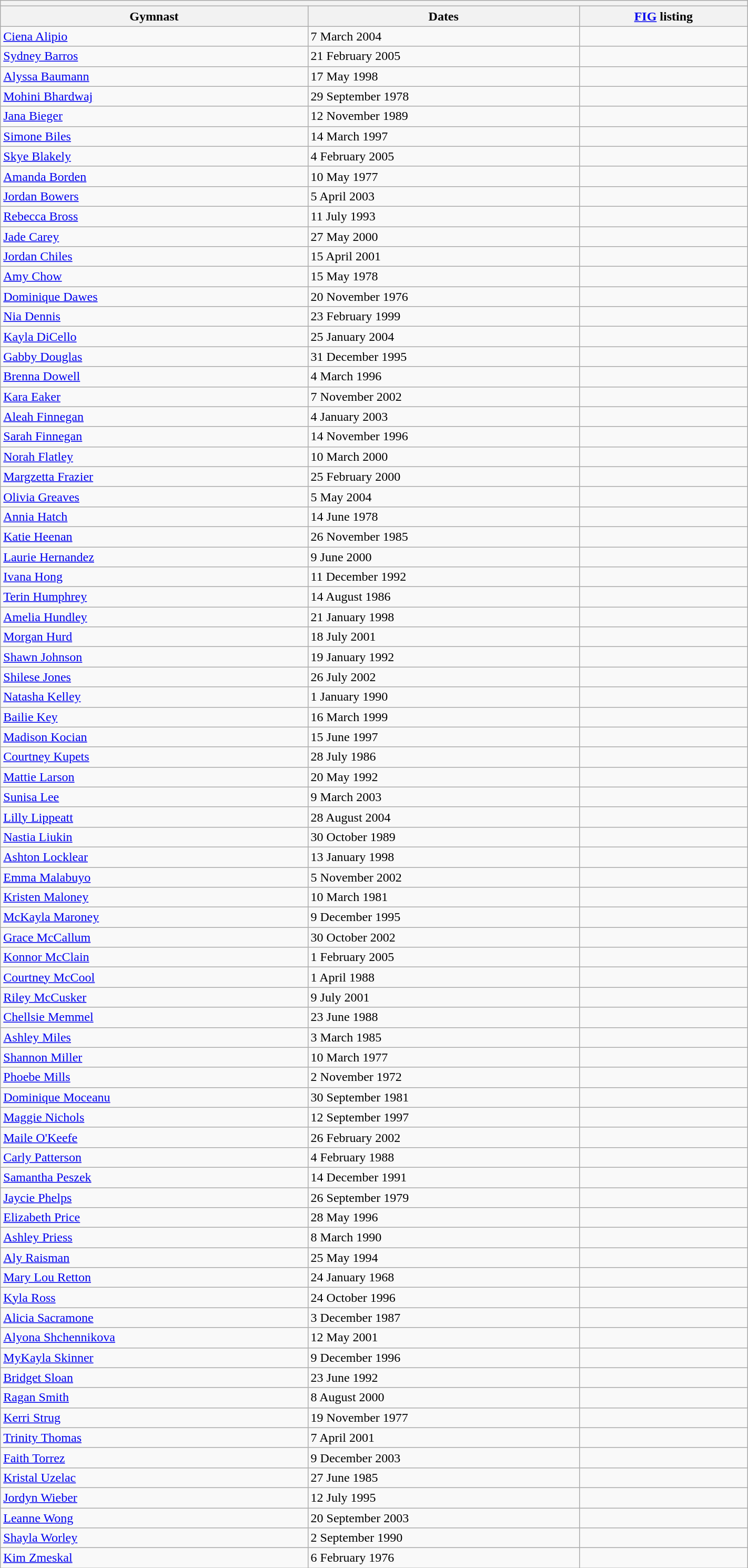<table class="wikitable mw-collapsible mw-collapsed" width="75%">
<tr>
<th colspan="3"></th>
</tr>
<tr>
<th>Gymnast</th>
<th>Dates</th>
<th><a href='#'>FIG</a> listing</th>
</tr>
<tr>
<td><a href='#'>Ciena Alipio</a></td>
<td>7 March 2004</td>
<td></td>
</tr>
<tr>
<td><a href='#'>Sydney Barros</a></td>
<td>21 February 2005</td>
<td></td>
</tr>
<tr>
<td><a href='#'>Alyssa Baumann</a></td>
<td>17 May 1998</td>
<td></td>
</tr>
<tr>
<td><a href='#'>Mohini Bhardwaj</a></td>
<td>29 September 1978</td>
<td></td>
</tr>
<tr>
<td><a href='#'>Jana Bieger</a></td>
<td>12 November 1989</td>
<td></td>
</tr>
<tr>
<td><a href='#'>Simone Biles</a></td>
<td>14 March 1997</td>
<td></td>
</tr>
<tr>
<td><a href='#'>Skye Blakely</a></td>
<td>4 February 2005</td>
<td></td>
</tr>
<tr>
<td><a href='#'>Amanda Borden</a></td>
<td>10 May 1977</td>
<td></td>
</tr>
<tr>
<td><a href='#'>Jordan Bowers</a></td>
<td>5 April 2003</td>
<td></td>
</tr>
<tr>
<td><a href='#'>Rebecca Bross</a></td>
<td>11 July 1993</td>
<td></td>
</tr>
<tr>
<td><a href='#'>Jade Carey</a></td>
<td>27 May 2000</td>
<td></td>
</tr>
<tr>
<td><a href='#'>Jordan Chiles</a></td>
<td>15 April 2001</td>
<td></td>
</tr>
<tr>
<td><a href='#'>Amy Chow</a></td>
<td>15 May 1978</td>
<td></td>
</tr>
<tr>
<td><a href='#'>Dominique Dawes</a></td>
<td>20 November 1976</td>
<td></td>
</tr>
<tr>
<td><a href='#'>Nia Dennis</a></td>
<td>23 February 1999</td>
<td></td>
</tr>
<tr>
<td><a href='#'>Kayla DiCello</a></td>
<td>25 January 2004</td>
<td></td>
</tr>
<tr>
<td><a href='#'>Gabby Douglas</a></td>
<td>31 December 1995</td>
<td></td>
</tr>
<tr>
<td><a href='#'>Brenna Dowell</a></td>
<td>4 March 1996</td>
<td></td>
</tr>
<tr>
<td><a href='#'>Kara Eaker</a></td>
<td>7 November 2002</td>
<td></td>
</tr>
<tr>
<td><a href='#'>Aleah Finnegan</a></td>
<td>4 January 2003</td>
<td></td>
</tr>
<tr>
<td><a href='#'>Sarah Finnegan</a></td>
<td>14 November 1996</td>
<td></td>
</tr>
<tr>
<td><a href='#'>Norah Flatley</a></td>
<td>10 March 2000</td>
<td></td>
</tr>
<tr>
<td><a href='#'>Margzetta Frazier</a></td>
<td>25 February 2000</td>
<td></td>
</tr>
<tr>
<td><a href='#'>Olivia Greaves</a></td>
<td>5 May 2004</td>
<td></td>
</tr>
<tr>
<td><a href='#'>Annia Hatch</a></td>
<td>14 June 1978</td>
<td></td>
</tr>
<tr>
<td><a href='#'>Katie Heenan</a></td>
<td>26 November 1985</td>
<td></td>
</tr>
<tr>
<td><a href='#'>Laurie Hernandez</a></td>
<td>9 June 2000</td>
<td></td>
</tr>
<tr>
<td><a href='#'>Ivana Hong</a></td>
<td>11 December 1992</td>
<td></td>
</tr>
<tr>
<td><a href='#'>Terin Humphrey</a></td>
<td>14 August 1986</td>
<td></td>
</tr>
<tr>
<td><a href='#'>Amelia Hundley</a></td>
<td>21 January 1998</td>
<td></td>
</tr>
<tr>
<td><a href='#'>Morgan Hurd</a></td>
<td>18 July 2001</td>
<td></td>
</tr>
<tr>
<td><a href='#'>Shawn Johnson</a></td>
<td>19 January 1992</td>
<td></td>
</tr>
<tr>
<td><a href='#'>Shilese Jones</a></td>
<td>26 July 2002</td>
<td></td>
</tr>
<tr>
<td><a href='#'>Natasha Kelley</a></td>
<td>1 January 1990</td>
<td></td>
</tr>
<tr>
<td><a href='#'>Bailie Key</a></td>
<td>16 March 1999</td>
<td></td>
</tr>
<tr>
<td><a href='#'>Madison Kocian</a></td>
<td>15 June 1997</td>
<td></td>
</tr>
<tr>
<td><a href='#'>Courtney Kupets</a></td>
<td>28 July 1986</td>
<td></td>
</tr>
<tr>
<td><a href='#'>Mattie Larson</a></td>
<td>20 May 1992</td>
<td></td>
</tr>
<tr>
<td><a href='#'>Sunisa Lee</a></td>
<td>9 March 2003</td>
<td></td>
</tr>
<tr>
<td><a href='#'>Lilly Lippeatt</a></td>
<td>28 August 2004</td>
<td></td>
</tr>
<tr>
<td><a href='#'>Nastia Liukin</a></td>
<td>30 October 1989</td>
<td></td>
</tr>
<tr>
<td><a href='#'>Ashton Locklear</a></td>
<td>13 January 1998</td>
<td></td>
</tr>
<tr>
<td><a href='#'>Emma Malabuyo</a></td>
<td>5 November 2002</td>
<td></td>
</tr>
<tr>
<td><a href='#'>Kristen Maloney</a></td>
<td>10 March 1981</td>
<td></td>
</tr>
<tr>
<td><a href='#'>McKayla Maroney</a></td>
<td>9 December 1995</td>
<td></td>
</tr>
<tr>
<td><a href='#'>Grace McCallum</a></td>
<td>30 October 2002</td>
<td></td>
</tr>
<tr>
<td><a href='#'>Konnor McClain</a></td>
<td>1 February 2005</td>
<td></td>
</tr>
<tr>
<td><a href='#'>Courtney McCool</a></td>
<td>1 April 1988</td>
<td></td>
</tr>
<tr>
<td><a href='#'>Riley McCusker</a></td>
<td>9 July 2001</td>
<td></td>
</tr>
<tr>
<td><a href='#'>Chellsie Memmel</a></td>
<td>23 June 1988</td>
<td></td>
</tr>
<tr>
<td><a href='#'>Ashley Miles</a></td>
<td>3 March 1985</td>
<td></td>
</tr>
<tr>
<td><a href='#'>Shannon Miller</a></td>
<td>10 March 1977</td>
<td></td>
</tr>
<tr>
<td><a href='#'>Phoebe Mills</a></td>
<td>2 November 1972</td>
<td></td>
</tr>
<tr>
<td><a href='#'>Dominique Moceanu</a></td>
<td>30 September 1981</td>
<td></td>
</tr>
<tr>
<td><a href='#'>Maggie Nichols</a></td>
<td>12 September 1997</td>
<td></td>
</tr>
<tr>
<td><a href='#'>Maile O'Keefe</a></td>
<td>26 February 2002</td>
<td></td>
</tr>
<tr>
<td><a href='#'>Carly Patterson</a></td>
<td>4 February 1988</td>
<td></td>
</tr>
<tr>
<td><a href='#'>Samantha Peszek</a></td>
<td>14 December 1991</td>
<td></td>
</tr>
<tr>
<td><a href='#'>Jaycie Phelps</a></td>
<td>26 September 1979</td>
<td></td>
</tr>
<tr>
<td><a href='#'>Elizabeth Price</a></td>
<td>28 May 1996</td>
<td></td>
</tr>
<tr>
<td><a href='#'>Ashley Priess</a></td>
<td>8 March 1990</td>
<td></td>
</tr>
<tr>
<td><a href='#'>Aly Raisman</a></td>
<td>25 May 1994</td>
<td></td>
</tr>
<tr>
<td><a href='#'>Mary Lou Retton</a></td>
<td>24 January 1968</td>
<td></td>
</tr>
<tr>
<td><a href='#'>Kyla Ross</a></td>
<td>24 October 1996</td>
<td></td>
</tr>
<tr>
<td><a href='#'>Alicia Sacramone</a></td>
<td>3 December 1987</td>
<td></td>
</tr>
<tr>
<td><a href='#'>Alyona Shchennikova</a></td>
<td>12 May 2001</td>
<td></td>
</tr>
<tr>
<td><a href='#'>MyKayla Skinner</a></td>
<td>9 December 1996</td>
<td></td>
</tr>
<tr>
<td><a href='#'>Bridget Sloan</a></td>
<td>23 June 1992</td>
<td></td>
</tr>
<tr>
<td><a href='#'>Ragan Smith</a></td>
<td>8 August 2000</td>
<td></td>
</tr>
<tr>
<td><a href='#'>Kerri Strug</a></td>
<td>19 November 1977</td>
<td></td>
</tr>
<tr>
<td><a href='#'>Trinity Thomas</a></td>
<td>7 April 2001</td>
<td></td>
</tr>
<tr>
<td><a href='#'>Faith Torrez</a></td>
<td>9 December 2003</td>
<td></td>
</tr>
<tr>
<td><a href='#'>Kristal Uzelac</a></td>
<td>27 June 1985</td>
<td></td>
</tr>
<tr>
<td><a href='#'>Jordyn Wieber</a></td>
<td>12 July 1995</td>
<td></td>
</tr>
<tr>
<td><a href='#'>Leanne Wong</a></td>
<td>20 September 2003</td>
<td></td>
</tr>
<tr>
<td><a href='#'>Shayla Worley</a></td>
<td>2 September 1990</td>
<td></td>
</tr>
<tr>
<td><a href='#'>Kim Zmeskal</a></td>
<td>6 February 1976</td>
<td></td>
</tr>
</table>
